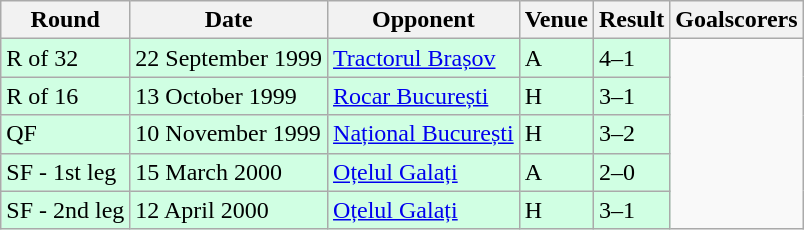<table class="wikitable">
<tr>
<th>Round</th>
<th>Date</th>
<th>Opponent</th>
<th>Venue</th>
<th>Result</th>
<th>Goalscorers</th>
</tr>
<tr style="background-color: #d0ffe3;">
<td>R of 32</td>
<td>22 September 1999</td>
<td><a href='#'>Tractorul Brașov</a></td>
<td>A</td>
<td>4–1</td>
</tr>
<tr style="background-color: #d0ffe3;">
<td>R of 16</td>
<td>13 October 1999</td>
<td><a href='#'>Rocar București</a></td>
<td>H</td>
<td>3–1</td>
</tr>
<tr style="background-color: #d0ffe3;">
<td>QF</td>
<td>10 November 1999</td>
<td><a href='#'>Național București</a></td>
<td>H</td>
<td>3–2</td>
</tr>
<tr style="background-color: #d0ffe3;">
<td>SF - 1st leg</td>
<td>15 March 2000</td>
<td><a href='#'>Oțelul Galați</a></td>
<td>A</td>
<td>2–0</td>
</tr>
<tr style="background-color: #d0ffe3;">
<td>SF - 2nd leg</td>
<td>12 April 2000</td>
<td><a href='#'>Oțelul Galați</a></td>
<td>H</td>
<td>3–1</td>
</tr>
</table>
